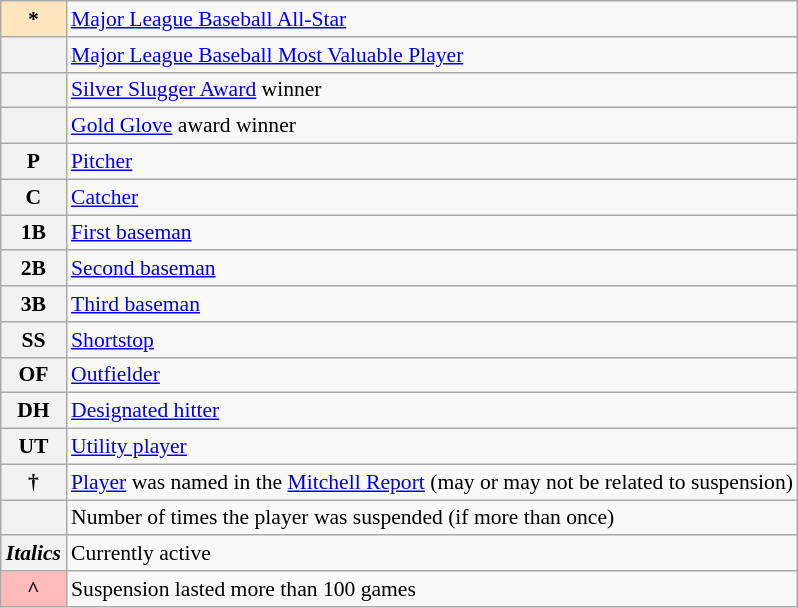<table class="wikitable plainrowheaders" style="font-size:90%">
<tr>
<th scope="row" style="text-align:center; background:#ffe6bd;">*</th>
<td><a href='#'>Major League Baseball All-Star</a></td>
</tr>
<tr>
<th scope="row" style="text-align:center"></th>
<td><a href='#'>Major League Baseball Most Valuable Player</a></td>
</tr>
<tr>
<th scope="row" style="text-align:center"></th>
<td><a href='#'>Silver Slugger Award</a> winner</td>
</tr>
<tr>
<th scope="row" style="text-align:center"></th>
<td><a href='#'>Gold Glove</a> award winner</td>
</tr>
<tr>
<th scope="row" style="text-align:center">P</th>
<td><a href='#'>Pitcher</a></td>
</tr>
<tr>
<th scope="row" style="text-align:center">C</th>
<td><a href='#'>Catcher</a></td>
</tr>
<tr>
<th scope="row" style="text-align:center">1B</th>
<td><a href='#'>First baseman</a></td>
</tr>
<tr>
<th scope="row" style="text-align:center">2B</th>
<td><a href='#'>Second baseman</a></td>
</tr>
<tr>
<th scope="row" style="text-align:center">3B</th>
<td><a href='#'>Third baseman</a></td>
</tr>
<tr>
<th scope="row" style="text-align:center">SS</th>
<td><a href='#'>Shortstop</a></td>
</tr>
<tr>
<th scope="row" style="text-align:center">OF</th>
<td><a href='#'>Outfielder</a></td>
</tr>
<tr>
<th scope="row" style="text-align:center">DH</th>
<td><a href='#'>Designated hitter</a></td>
</tr>
<tr>
<th scope="row" style="text-align:center">UT</th>
<td><a href='#'>Utility player</a></td>
</tr>
<tr>
<th scope="row" style="text-align:center">†</th>
<td><a href='#'>Player</a> was named in the <a href='#'>Mitchell Report</a> (may or may not be related to suspension)</td>
</tr>
<tr>
<th scope="row" style="text-align:center"></th>
<td>Number of times the player was suspended (if more than once)</td>
</tr>
<tr>
<th scope="row" style="text-align:center"><em>Italics</em></th>
<td>Currently active</td>
</tr>
<tr>
<th scope="row" style="text-align:center; background:#fbb;">^</th>
<td>Suspension lasted more than 100 games</td>
</tr>
</table>
